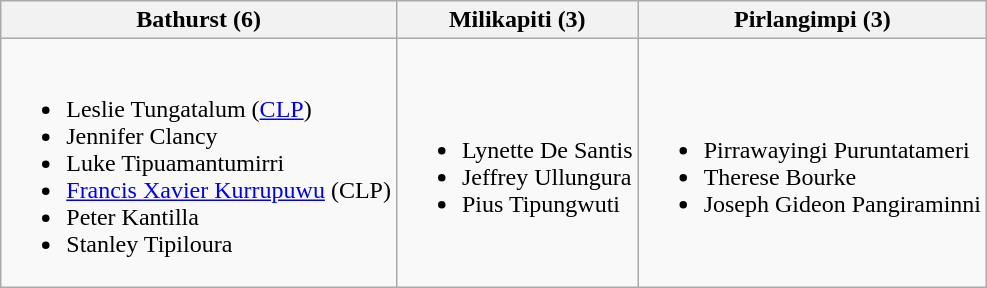<table class="wikitable">
<tr>
<th>Bathurst (6)</th>
<th>Milikapiti (3)</th>
<th>Pirlangimpi (3)</th>
</tr>
<tr>
<td><br><ul><li>Leslie Tungatalum (<a href='#'>CLP</a>)</li><li>Jennifer Clancy</li><li>Luke Tipuamantumirri</li><li><a href='#'>Francis Xavier Kurrupuwu</a> (CLP)</li><li>Peter Kantilla</li><li>Stanley Tipiloura</li></ul></td>
<td><br><ul><li>Lynette De Santis</li><li>Jeffrey Ullungura</li><li>Pius Tipungwuti</li></ul></td>
<td><br><ul><li>Pirrawayingi Puruntatameri</li><li>Therese Bourke</li><li>Joseph Gideon Pangiraminni</li></ul></td>
</tr>
</table>
